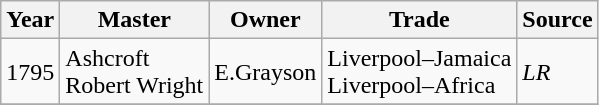<table class=" wikitable">
<tr>
<th>Year</th>
<th>Master</th>
<th>Owner</th>
<th>Trade</th>
<th>Source</th>
</tr>
<tr>
<td>1795</td>
<td>Ashcroft<br>Robert Wright</td>
<td>E.Grayson</td>
<td>Liverpool–Jamaica<br>Liverpool–Africa</td>
<td><em>LR</em></td>
</tr>
<tr>
</tr>
</table>
